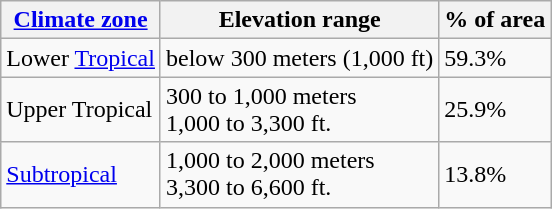<table class="wikitable">
<tr>
<th><a href='#'>Climate zone</a></th>
<th>Elevation range</th>
<th>% of area</th>
</tr>
<tr>
<td>Lower <a href='#'>Tropical</a></td>
<td>below 300 meters (1,000 ft)</td>
<td>59.3%</td>
</tr>
<tr>
<td>Upper Tropical</td>
<td>300 to 1,000 meters<br>1,000 to 3,300 ft.</td>
<td>25.9%</td>
</tr>
<tr>
<td><a href='#'>Subtropical</a></td>
<td>1,000 to 2,000 meters<br>3,300 to 6,600 ft.</td>
<td>13.8%</td>
</tr>
</table>
